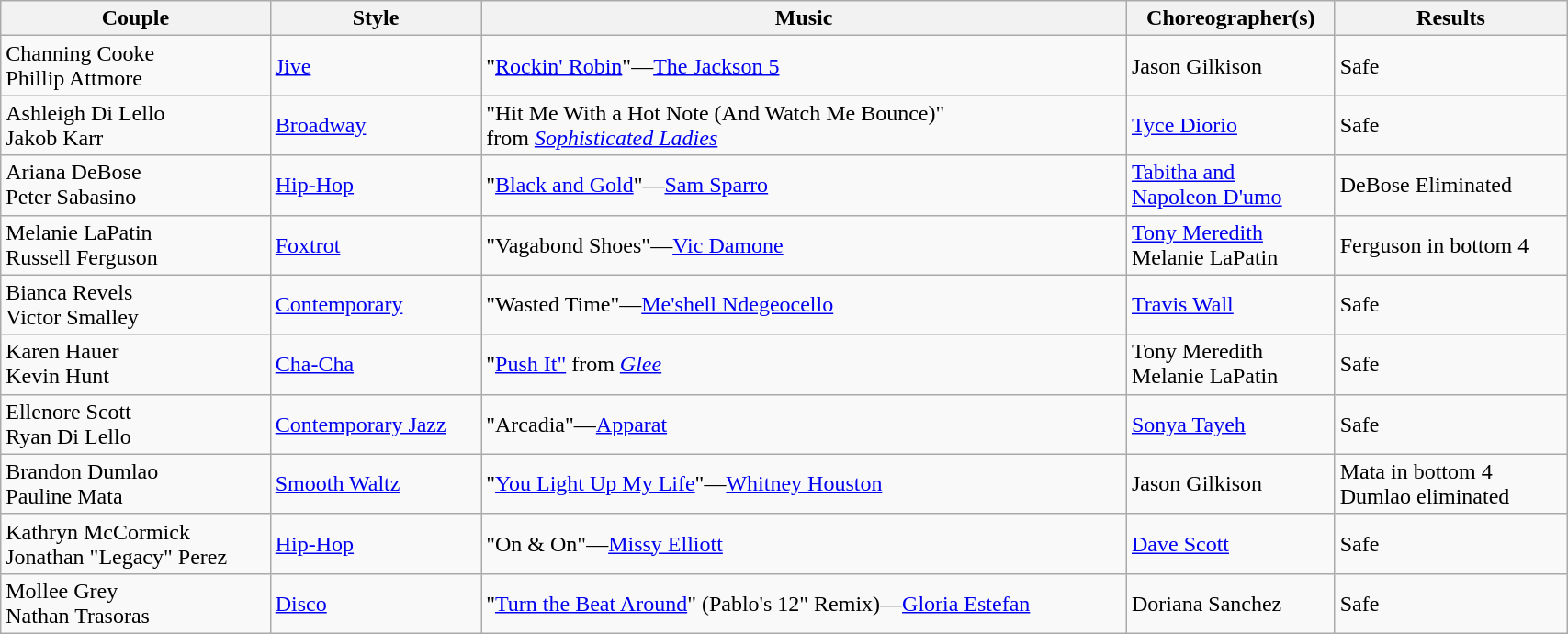<table class="wikitable" style="width:90%;">
<tr>
<th>Couple</th>
<th>Style</th>
<th>Music</th>
<th>Choreographer(s)</th>
<th>Results</th>
</tr>
<tr>
<td>Channing Cooke<br>Phillip Attmore</td>
<td><a href='#'>Jive</a></td>
<td>"<a href='#'>Rockin' Robin</a>"—<a href='#'>The Jackson 5</a></td>
<td>Jason Gilkison</td>
<td>Safe</td>
</tr>
<tr>
<td>Ashleigh Di Lello<br>Jakob Karr</td>
<td><a href='#'>Broadway</a></td>
<td>"Hit Me With a Hot Note (And Watch Me Bounce)"<br>from <em><a href='#'>Sophisticated Ladies</a></em></td>
<td><a href='#'>Tyce Diorio</a></td>
<td>Safe</td>
</tr>
<tr>
<td>Ariana DeBose<br>Peter Sabasino</td>
<td><a href='#'>Hip-Hop</a></td>
<td>"<a href='#'>Black and Gold</a>"—<a href='#'>Sam Sparro</a></td>
<td><a href='#'>Tabitha and<br>Napoleon D'umo</a></td>
<td>DeBose Eliminated<br></td>
</tr>
<tr>
<td>Melanie LaPatin<br>Russell Ferguson</td>
<td><a href='#'>Foxtrot</a></td>
<td>"Vagabond Shoes"—<a href='#'>Vic Damone</a></td>
<td><a href='#'>Tony Meredith</a><br>Melanie LaPatin</td>
<td>Ferguson in bottom 4</td>
</tr>
<tr>
<td>Bianca Revels<br>Victor Smalley</td>
<td><a href='#'>Contemporary</a></td>
<td>"Wasted Time"—<a href='#'>Me'shell Ndegeocello</a></td>
<td><a href='#'>Travis Wall</a></td>
<td>Safe</td>
</tr>
<tr>
<td>Karen Hauer<br>Kevin Hunt</td>
<td><a href='#'>Cha-Cha</a></td>
<td>"<a href='#'>Push It"</a> from <em><a href='#'>Glee</a></em></td>
<td>Tony Meredith<br>Melanie LaPatin</td>
<td>Safe</td>
</tr>
<tr>
<td>Ellenore Scott<br>Ryan Di Lello</td>
<td><a href='#'>Contemporary Jazz</a></td>
<td>"Arcadia"—<a href='#'>Apparat</a></td>
<td><a href='#'>Sonya Tayeh</a></td>
<td>Safe</td>
</tr>
<tr>
<td>Brandon Dumlao<br>Pauline Mata</td>
<td><a href='#'>Smooth Waltz</a></td>
<td>"<a href='#'>You Light Up My Life</a>"—<a href='#'>Whitney Houston</a></td>
<td>Jason Gilkison</td>
<td>Mata in bottom 4<br>Dumlao eliminated</td>
</tr>
<tr>
<td>Kathryn McCormick<br>Jonathan "Legacy" Perez</td>
<td><a href='#'>Hip-Hop</a></td>
<td>"On & On"—<a href='#'>Missy Elliott</a></td>
<td><a href='#'>Dave Scott</a></td>
<td>Safe</td>
</tr>
<tr>
<td>Mollee Grey<br>Nathan Trasoras</td>
<td><a href='#'>Disco</a></td>
<td>"<a href='#'>Turn the Beat Around</a>" (Pablo's 12" Remix)—<wbr><a href='#'>Gloria Estefan</a></td>
<td>Doriana Sanchez</td>
<td>Safe</td>
</tr>
</table>
